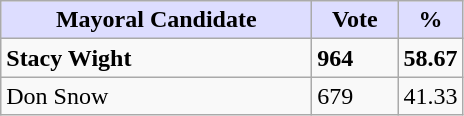<table class="wikitable">
<tr>
<th style="background:#ddf; width:200px;">Mayoral Candidate</th>
<th style="background:#ddf; width:50px;">Vote</th>
<th style="background:#ddf; width:30px;">%</th>
</tr>
<tr>
<td><strong>Stacy Wight</strong></td>
<td><strong>964</strong></td>
<td><strong>58.67</strong></td>
</tr>
<tr>
<td>Don Snow</td>
<td>679</td>
<td>41.33</td>
</tr>
</table>
